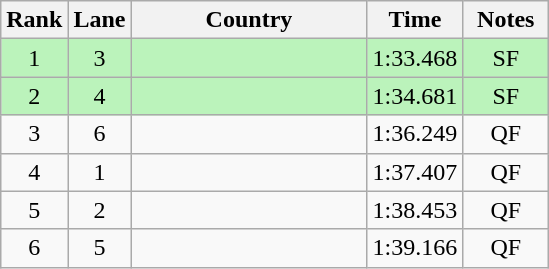<table class="wikitable" style="text-align:center;">
<tr>
<th width=30>Rank</th>
<th width=30>Lane</th>
<th width=150>Country</th>
<th width=30>Time</th>
<th width=50>Notes</th>
</tr>
<tr bgcolor=bbf3bb>
<td>1</td>
<td>3</td>
<td align=left></td>
<td>1:33.468</td>
<td>SF</td>
</tr>
<tr bgcolor=bbf3bb>
<td>2</td>
<td>4</td>
<td align=left></td>
<td>1:34.681</td>
<td>SF</td>
</tr>
<tr>
<td>3</td>
<td>6</td>
<td align=left></td>
<td>1:36.249</td>
<td>QF</td>
</tr>
<tr>
<td>4</td>
<td>1</td>
<td align=left></td>
<td>1:37.407</td>
<td>QF</td>
</tr>
<tr>
<td>5</td>
<td>2</td>
<td align=left></td>
<td>1:38.453</td>
<td>QF</td>
</tr>
<tr>
<td>6</td>
<td>5</td>
<td align=left></td>
<td>1:39.166</td>
<td>QF</td>
</tr>
</table>
